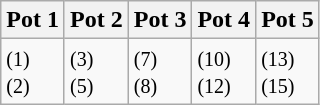<table class="wikitable">
<tr>
<th style="width: 20%;">Pot 1</th>
<th style="width: 20%;">Pot 2</th>
<th style="width: 20%;">Pot 3</th>
<th style="width: 20%;">Pot 4</th>
<th style="width: 20%;">Pot 5</th>
</tr>
<tr>
<td> <small>(1)</small><br> <small>(2)</small></td>
<td> <small>(3)</small><br> <small>(5)</small></td>
<td> <small>(7)</small><br> <small>(8)</small></td>
<td> <small>(10)</small><br> <small>(12)</small></td>
<td> <small>(13)</small><br> <small>(15)</small></td>
</tr>
</table>
